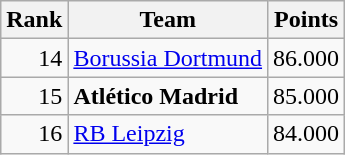<table class="wikitable" style="text-align: right; text-size: 120%;">
<tr>
<th>Rank</th>
<th>Team</th>
<th>Points</th>
</tr>
<tr>
<td>14</td>
<td align=left> <a href='#'>Borussia Dortmund</a></td>
<td>86.000</td>
</tr>
<tr>
<td>15</td>
<td align=left> <strong>Atlético Madrid</strong></td>
<td>85.000</td>
</tr>
<tr>
<td>16</td>
<td align=left> <a href='#'>RB Leipzig</a></td>
<td>84.000</td>
</tr>
</table>
